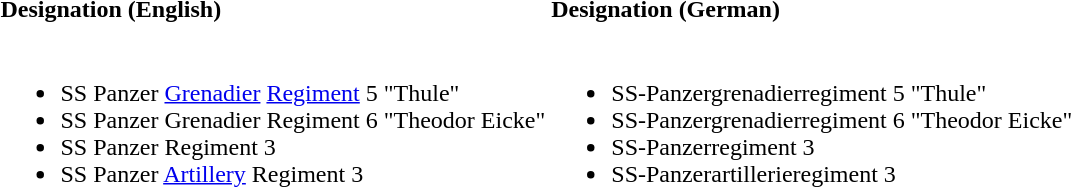<table>
<tr>
<th align="left" colspan="1">Designation (English)</th>
<th align="left" colspan="1">Designation (German)</th>
</tr>
<tr align="left" valign="top">
<td><br><ul><li>SS Panzer <a href='#'>Grenadier</a> <a href='#'>Regiment</a> 5 "Thule"</li><li>SS Panzer Grenadier Regiment 6 "Theodor Eicke"</li><li>SS Panzer Regiment 3</li><li>SS Panzer <a href='#'>Artillery</a> Regiment 3</li></ul></td>
<td><br><ul><li>SS-Panzergrenadierregiment 5 "Thule"</li><li>SS-Panzergrenadierregiment 6 "Theodor Eicke"</li><li>SS-Panzerregiment 3</li><li>SS-Panzerartillerieregiment 3</li></ul></td>
</tr>
</table>
